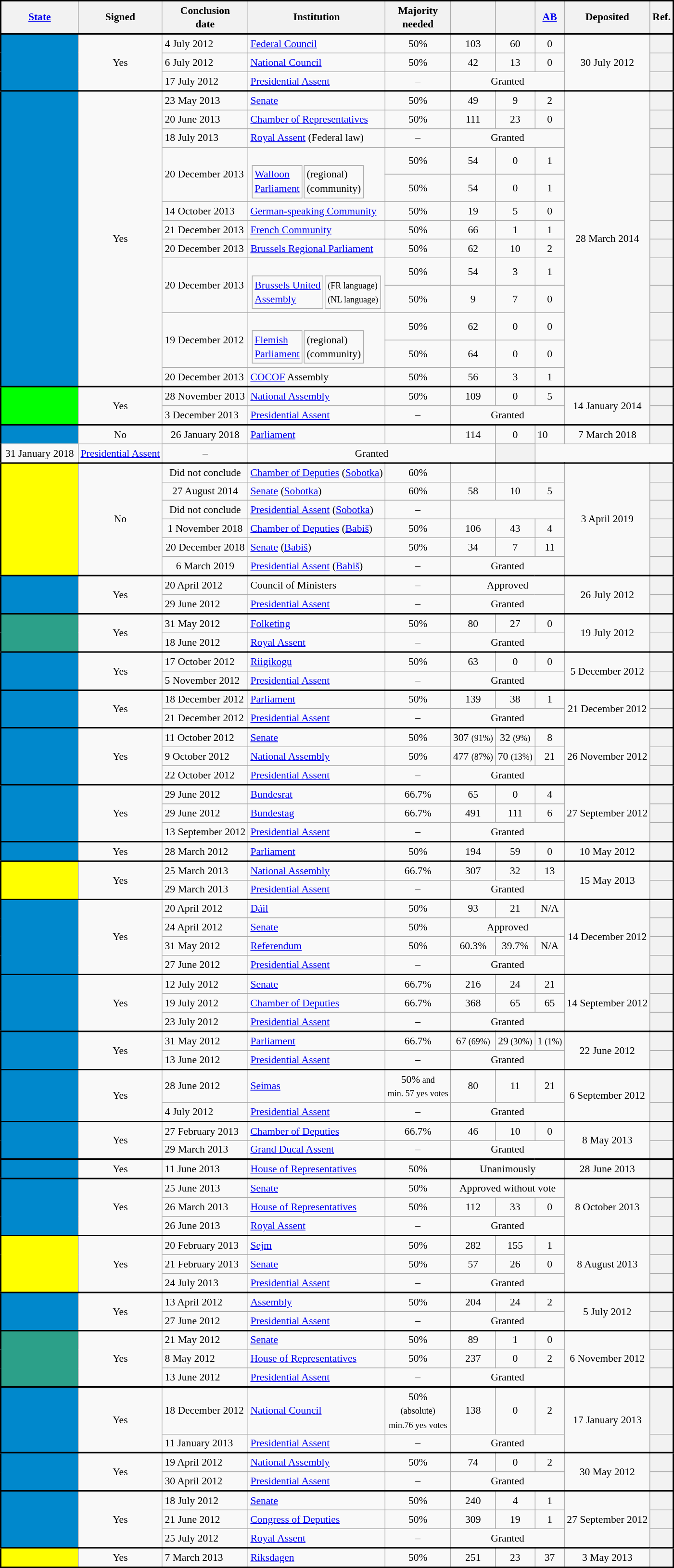<table class="wikitable" style="font-size:90%; white-space:nowrap; line-height:1.33; border: black 2px solid">
<tr style="border-bottom:2px solid">
<th style="width:100px"><a href='#'>State</a></th>
<th>Signed</th>
<th>Conclusion<br> date</th>
<th>Institution</th>
<th>Majority<br> needed</th>
<th></th>
<th></th>
<th><a href='#'>AB</a></th>
<th>Deposited</th>
<th>Ref.</th>
</tr>
<tr>
<td rowspan="3" style="background:#0088cc"><strong></strong></td>
<td rowspan="3" style="text-align:center">Yes</td>
<td>4 July 2012</td>
<td><a href='#'>Federal Council</a></td>
<td style="text-align:center">50%</td>
<td style="text-align:center">103</td>
<td style="text-align:center">60</td>
<td style="text-align:center">0</td>
<td rowspan="3" style="text-align:center">30 July 2012</td>
<th></th>
</tr>
<tr>
<td>6 July 2012</td>
<td><a href='#'>National Council</a></td>
<td style="text-align:center">50%</td>
<td style="text-align:center">42</td>
<td style="text-align:center">13</td>
<td style="text-align:center">0</td>
<th></th>
</tr>
<tr style="border-bottom:2px solid">
<td>17 July 2012</td>
<td><a href='#'>Presidential Assent</a></td>
<td style="text-align:center">–</td>
<td style="text-align:center" colspan="3">Granted</td>
<th></th>
</tr>
<tr>
<td rowspan="13" style="background:#0088cc"><strong></strong></td>
<td rowspan="13" style="text-align:center">Yes</td>
<td>23 May 2013</td>
<td><a href='#'>Senate</a></td>
<td style="text-align:center">50%</td>
<td style="text-align:center">49</td>
<td style="text-align:center">9</td>
<td style="text-align:center">2</td>
<td rowspan="13" style="text-align:center">28 March 2014</td>
<th></th>
</tr>
<tr>
<td>20 June 2013</td>
<td><a href='#'>Chamber of Representatives</a></td>
<td style="text-align:center">50%</td>
<td style="text-align:center">111</td>
<td style="text-align:center">23</td>
<td style="text-align:center">0</td>
<th></th>
</tr>
<tr>
<td>18 July 2013</td>
<td><a href='#'>Royal Assent</a> (Federal law)</td>
<td style="text-align:center">–</td>
<td style="text-align:center" colspan="3">Granted</td>
<th></th>
</tr>
<tr>
<td rowspan="2">20 December 2013</td>
<td rowspan="2"><br><table>
<tr>
<td><a href='#'>Walloon<br>Parliament</a></td>
<td>(regional)<br>(community)</td>
</tr>
</table>
</td>
<td style="text-align:center">50%</td>
<td style="text-align:center">54</td>
<td style="text-align:center">0</td>
<td style="text-align:center">1</td>
<th></th>
</tr>
<tr>
<td style="text-align:center">50%</td>
<td style="text-align:center">54</td>
<td style="text-align:center">0</td>
<td style="text-align:center">1</td>
<th></th>
</tr>
<tr>
<td>14 October 2013</td>
<td><a href='#'>German-speaking Community</a></td>
<td style="text-align:center">50%</td>
<td style="text-align:center">19</td>
<td style="text-align:center">5</td>
<td style="text-align:center">0</td>
<th></th>
</tr>
<tr>
<td>21 December 2013</td>
<td><a href='#'>French Community</a></td>
<td style="text-align:center">50%</td>
<td style="text-align:center">66</td>
<td style="text-align:center">1</td>
<td style="text-align:center">1</td>
<th></th>
</tr>
<tr>
<td>20 December 2013</td>
<td><a href='#'>Brussels Regional Parliament</a></td>
<td style="text-align:center">50%</td>
<td style="text-align:center">62</td>
<td style="text-align:center">10</td>
<td style="text-align:center">2</td>
<th></th>
</tr>
<tr>
<td rowspan="2">20 December 2013</td>
<td rowspan="2"><br><table>
<tr>
<td><a href='#'>Brussels United<br>Assembly</a> </td>
<td><small>(FR language)</small><br><small>(NL language)</small></td>
</tr>
</table>
</td>
<td style="text-align:center">50%</td>
<td style="text-align:center">54</td>
<td style="text-align:center">3</td>
<td style="text-align:center">1</td>
<th></th>
</tr>
<tr>
<td style="text-align:center">50%</td>
<td style="text-align:center">9</td>
<td style="text-align:center">7</td>
<td style="text-align:center">0</td>
<th></th>
</tr>
<tr>
<td rowspan="2">19 December 2012</td>
<td rowspan="2"><br><table>
<tr>
<td><a href='#'>Flemish<br>Parliament</a></td>
<td>(regional)<br>(community)</td>
</tr>
</table>
</td>
<td style="text-align:center">50%</td>
<td style="text-align:center">62</td>
<td style="text-align:center">0</td>
<td style="text-align:center">0</td>
<th></th>
</tr>
<tr>
<td style="text-align:center">50%</td>
<td style="text-align:center">64</td>
<td style="text-align:center">0</td>
<td style="text-align:center">0</td>
<th></th>
</tr>
<tr style="border-bottom:2px solid">
<td>20 December 2013</td>
<td><a href='#'>COCOF</a> Assembly</td>
<td style="text-align:center">50%</td>
<td style="text-align:center">56</td>
<td style="text-align:center">3</td>
<td style="text-align:center">1</td>
<th></th>
</tr>
<tr>
<td rowspan="2" style="background:#00FF00"><strong></strong></td>
<td rowspan="2" style="text-align:center">Yes</td>
<td>28 November 2013</td>
<td><a href='#'>National Assembly</a></td>
<td style="text-align:center">50%</td>
<td style="text-align:center">109</td>
<td style="text-align:center">0</td>
<td style="text-align:center">5</td>
<td rowspan="2" style="text-align:center">14 January 2014</td>
<th style="text-align:center"></th>
</tr>
<tr style="border-bottom:2px solid">
<td>3 December 2013</td>
<td><a href='#'>Presidential Assent</a></td>
<td style="text-align:center">–</td>
<td style="text-align:center" colspan="3">Granted</td>
<th style="text-align:center"></th>
</tr>
<tr>
<td rowspan="2" style="background:#0088cc"><strong></strong></td>
<td rowspan="2" style="text-align:center">No</td>
<td style="text-align:center">26 January 2018</td>
<td><a href='#'>Parliament</a></td>
<td style="text-align:center"></td>
<td style="text-align:center">114</td>
<td style="text-align:center">0</td>
<td>10</td>
<td rowspan="2" style="text-align:center">7 March 2018</td>
<th></th>
</tr>
<tr>
</tr>
<tr style="background-color: ; border-bottom:2px solid">
<td style="text-align:center">31 January 2018</td>
<td><a href='#'>Presidential Assent</a></td>
<td style="text-align:center">–</td>
<td style="text-align:center" colspan="3">Granted</td>
<th></th>
</tr>
<tr>
<td rowspan="6" style="background:#FFFF00"><strong></strong></td>
<td rowspan="6" style="text-align:center">No</td>
<td style="text-align:center">Did not conclude</td>
<td><a href='#'>Chamber of Deputies</a> (<a href='#'>Sobotka</a>)</td>
<td style="text-align:center">60%</td>
<td style="text-align:center"></td>
<td style="text-align:center"></td>
<td style="text-align:center"></td>
<td rowspan="6" style="text-align:center">3 April 2019</td>
<th></th>
</tr>
<tr>
<td style="text-align:center">27 August 2014</td>
<td><a href='#'>Senate</a> (<a href='#'>Sobotka</a>)</td>
<td style="text-align:center">60%</td>
<td style="text-align:center">58</td>
<td style="text-align:center">10</td>
<td style="text-align:center">5</td>
<th></th>
</tr>
<tr style="background-color:">
<td style="text-align:center">Did not conclude</td>
<td><a href='#'>Presidential Assent</a> (<a href='#'>Sobotka</a>)</td>
<td style="text-align:center">–</td>
<td style="text-align:center" colspan="3"></td>
<th></th>
</tr>
<tr>
<td style="text-align:center">1 November 2018</td>
<td><a href='#'>Chamber of Deputies</a> (<a href='#'>Babiš</a>)</td>
<td style="text-align:center">50%</td>
<td style="text-align:center">106</td>
<td style="text-align:center">43</td>
<td style="text-align:center">4</td>
<th></th>
</tr>
<tr>
<td style="text-align:center">20 December 2018</td>
<td><a href='#'>Senate</a> (<a href='#'>Babiš</a>)</td>
<td style="text-align:center">50%</td>
<td style="text-align:center">34</td>
<td style="text-align:center">7</td>
<td style="text-align:center">11</td>
<th></th>
</tr>
<tr style="background-color: ; border-bottom:2px solid">
<td style="text-align:center">6 March 2019</td>
<td><a href='#'>Presidential Assent</a> (<a href='#'>Babiš</a>)</td>
<td style="text-align:center">–</td>
<td style="text-align:center" colspan="3">Granted</td>
<th></th>
</tr>
<tr>
<td rowspan="2" style="background:#0088cc"><strong></strong></td>
<td rowspan="2" style="text-align:center">Yes</td>
<td>20 April 2012</td>
<td>Council of Ministers</td>
<td style="text-align:center">–</td>
<td style="text-align:center" colspan="3">Approved</td>
<td rowspan="2" style="text-align:center">26 July 2012</td>
<th></th>
</tr>
<tr style="border-bottom:2px solid">
<td>29 June 2012</td>
<td><a href='#'>Presidential Assent</a></td>
<td style="text-align:center">–</td>
<td style="text-align:center" colspan="3">Granted</td>
<th></th>
</tr>
<tr>
<td rowspan="2" style="background:#2CA089"><strong></strong></td>
<td rowspan="2" style="text-align:center">Yes</td>
<td>31 May 2012</td>
<td><a href='#'>Folketing</a></td>
<td style="text-align:center">50%</td>
<td style="text-align:center">80</td>
<td style="text-align:center">27</td>
<td style="text-align:center">0</td>
<td rowspan="2" style="text-align:center">19 July 2012</td>
<th></th>
</tr>
<tr style="border-bottom:2px solid">
<td>18 June 2012</td>
<td><a href='#'>Royal Assent</a></td>
<td style="text-align:center">–</td>
<td style="text-align:center" colspan="3">Granted</td>
<th></th>
</tr>
<tr>
<td rowspan="2" style="background:#0088cc"><strong></strong></td>
<td rowspan="2" style="text-align:center">Yes</td>
<td>17 October 2012</td>
<td><a href='#'>Riigikogu</a></td>
<td style="text-align:center">50%</td>
<td style="text-align:center">63</td>
<td style="text-align:center">0</td>
<td style="text-align:center">0</td>
<td rowspan="2" style="text-align:center">5 December 2012</td>
<th></th>
</tr>
<tr style="border-bottom:2px solid">
<td>5 November 2012</td>
<td><a href='#'>Presidential Assent</a></td>
<td style="text-align:center">–</td>
<td style="text-align:center" colspan="3">Granted</td>
<th></th>
</tr>
<tr>
<td rowspan="2" style="background:#0088cc"><strong></strong></td>
<td rowspan="2" style="text-align:center">Yes</td>
<td>18 December 2012</td>
<td><a href='#'>Parliament</a></td>
<td style="text-align:center">50%</td>
<td style="text-align:center">139</td>
<td style="text-align:center">38</td>
<td style="text-align:center">1</td>
<td rowspan="2" style="text-align:center">21 December 2012</td>
<th></th>
</tr>
<tr style="border-bottom:2px solid">
<td>21 December 2012</td>
<td><a href='#'>Presidential Assent</a></td>
<td style="text-align:center">–</td>
<td style="text-align:center" colspan="3">Granted</td>
<th></th>
</tr>
<tr>
<td rowspan="3" style="background:#0088cc"><strong></strong></td>
<td rowspan="3" style="text-align:center">Yes</td>
<td>11 October 2012</td>
<td><a href='#'>Senate</a></td>
<td style="text-align:center">50%</td>
<td style="text-align:center">307 <small>(91%)</small></td>
<td style="text-align:center">32 <small>(9%)</small></td>
<td style="text-align:center">8</td>
<td rowspan="3" style="text-align:center">26 November 2012</td>
<th></th>
</tr>
<tr>
<td>9 October 2012</td>
<td><a href='#'>National Assembly</a></td>
<td style="text-align:center">50%</td>
<td style="text-align:center">477 <small>(87%)</small></td>
<td style="text-align:center">70 <small>(13%)</small></td>
<td style="text-align:center">21</td>
<th></th>
</tr>
<tr style="border-bottom:2px solid">
<td>22 October 2012</td>
<td><a href='#'>Presidential Assent</a></td>
<td style="text-align:center">–</td>
<td style="text-align:center" colspan="3">Granted</td>
<th></th>
</tr>
<tr>
<td rowspan="3" style="background:#0088cc"><strong></strong></td>
<td rowspan="3" style="text-align:center">Yes</td>
<td>29 June 2012</td>
<td><a href='#'>Bundesrat</a></td>
<td style="text-align:center">66.7%</td>
<td style="text-align:center">65</td>
<td style="text-align:center">0</td>
<td style="text-align:center">4</td>
<td rowspan="3" style="text-align:center">27 September 2012</td>
<th></th>
</tr>
<tr>
<td>29 June 2012</td>
<td><a href='#'>Bundestag</a></td>
<td style="text-align:center">66.7%</td>
<td style="text-align:center">491</td>
<td style="text-align:center">111</td>
<td style="text-align:center">6</td>
<th></th>
</tr>
<tr style="border-bottom:2px solid">
<td>13 September 2012</td>
<td><a href='#'>Presidential Assent</a></td>
<td style="text-align:center">–</td>
<td style="text-align:center" colspan="3">Granted</td>
<th></th>
</tr>
<tr style="border-bottom:2px solid">
<td style="background:#0088cc"><strong></strong></td>
<td style="text-align:center">Yes</td>
<td>28 March 2012</td>
<td><a href='#'>Parliament</a></td>
<td style="text-align:center">50%</td>
<td style="text-align:center">194</td>
<td style="text-align:center">59</td>
<td style="text-align:center">0</td>
<td style="text-align:center">10 May 2012</td>
<th></th>
</tr>
<tr>
<td rowspan="2" style="background:#FFFF00"><strong></strong></td>
<td rowspan="2" style="text-align:center">Yes</td>
<td>25 March 2013</td>
<td><a href='#'>National Assembly</a></td>
<td style="text-align:center">66.7%</td>
<td style="text-align:center">307</td>
<td style="text-align:center">32</td>
<td style="text-align:center">13</td>
<td rowspan="2" style="text-align:center">15 May 2013</td>
<th></th>
</tr>
<tr style="border-bottom:2px solid">
<td>29 March 2013</td>
<td><a href='#'>Presidential Assent</a></td>
<td style="text-align:center">–</td>
<td style="text-align:center" colspan="3">Granted</td>
<th></th>
</tr>
<tr>
<td rowspan="4" style="background:#0088cc"><strong></strong></td>
<td rowspan="4" style="text-align:center">Yes</td>
<td>20 April 2012</td>
<td><a href='#'>Dáil</a></td>
<td style="text-align:center">50%</td>
<td style="text-align:center">93</td>
<td style="text-align:center">21</td>
<td style="text-align:center">N/A</td>
<td rowspan="4" style="text-align:center">14 December 2012</td>
<th></th>
</tr>
<tr>
<td>24 April 2012</td>
<td><a href='#'>Senate</a></td>
<td style="text-align:center">50%</td>
<td style="text-align:center" colspan="3">Approved</td>
<th></th>
</tr>
<tr>
<td>31 May 2012</td>
<td><a href='#'>Referendum</a></td>
<td style="text-align:center">50%</td>
<td style="text-align:center">60.3%</td>
<td style="text-align:center">39.7%</td>
<td style="text-align:center">N/A</td>
<th></th>
</tr>
<tr style="border-bottom:2px solid">
<td>27 June 2012</td>
<td><a href='#'>Presidential Assent</a></td>
<td style="text-align:center">–</td>
<td style="text-align:center" colspan="3">Granted</td>
<th></th>
</tr>
<tr>
<td rowspan="3" style="background:#0088cc"><strong></strong></td>
<td rowspan="3" style="text-align:center">Yes</td>
<td>12 July 2012</td>
<td><a href='#'>Senate</a></td>
<td style="text-align:center">66.7%</td>
<td style="text-align:center">216</td>
<td style="text-align:center">24</td>
<td style="text-align:center">21</td>
<td rowspan="3" style="text-align:center">14 September 2012</td>
<th></th>
</tr>
<tr>
<td>19 July 2012</td>
<td><a href='#'>Chamber of Deputies</a></td>
<td style="text-align:center">66.7%</td>
<td style="text-align:center">368</td>
<td style="text-align:center">65</td>
<td style="text-align:center">65</td>
<th></th>
</tr>
<tr style="border-bottom:2px solid">
<td>23 July 2012</td>
<td><a href='#'>Presidential Assent</a></td>
<td style="text-align:center">–</td>
<td style="text-align:center" colspan="3">Granted</td>
<th></th>
</tr>
<tr>
<td rowspan="2" style="background:#0088cc"><strong></strong></td>
<td rowspan="2" style="text-align:center">Yes</td>
<td>31 May 2012</td>
<td><a href='#'>Parliament</a></td>
<td style="text-align:center">66.7%</td>
<td style="text-align:center">67<small> (69%)</small></td>
<td style="text-align:center">29<small> (30%)</small></td>
<td style="text-align:center">1<small> (1%)</small></td>
<td rowspan="2" style="text-align:center">22 June 2012</td>
<th></th>
</tr>
<tr style="border-bottom:2px solid">
<td>13 June 2012</td>
<td><a href='#'>Presidential Assent</a></td>
<td style="text-align:center">–</td>
<td style="text-align:center" colspan="3">Granted</td>
<th></th>
</tr>
<tr>
<td rowspan="2" style="background:#0088cc"><strong></strong></td>
<td rowspan="2" style="text-align:center">Yes</td>
<td>28 June 2012</td>
<td><a href='#'>Seimas</a></td>
<td style="text-align:center">50%<small> and<br>min. 57 yes votes</small></td>
<td style="text-align:center">80</td>
<td style="text-align:center">11</td>
<td style="text-align:center">21</td>
<td rowspan="2" style="text-align:center">6 September 2012</td>
<th></th>
</tr>
<tr style="border-bottom:2px solid">
<td>4 July 2012</td>
<td><a href='#'>Presidential Assent</a></td>
<td style="text-align:center">–</td>
<td style="text-align:center" colspan="3">Granted</td>
<th></th>
</tr>
<tr>
<td rowspan="2" style="background:#0088cc"><strong></strong></td>
<td rowspan="2" style="text-align:center">Yes</td>
<td>27 February 2013</td>
<td><a href='#'>Chamber of Deputies</a></td>
<td style="text-align:center">66.7%</td>
<td style="text-align:center">46</td>
<td style="text-align:center">10</td>
<td style="text-align:center">0</td>
<td rowspan="2" style="text-align:center">8 May 2013</td>
<th></th>
</tr>
<tr style="border-bottom:2px solid">
<td>29 March 2013</td>
<td><a href='#'>Grand Ducal Assent</a></td>
<td style="text-align:center">–</td>
<td style="text-align:center" colspan="3">Granted</td>
<th></th>
</tr>
<tr style="border-bottom:2px solid">
<td style="background:#0088cc"><strong></strong></td>
<td style="text-align:center">Yes</td>
<td>11 June 2013</td>
<td><a href='#'>House of Representatives</a></td>
<td style="text-align:center">50%</td>
<td colspan=3 style="text-align:center">Unanimously</td>
<td style="text-align:center">28 June 2013</td>
<th></th>
</tr>
<tr>
<td rowspan="3" style="background: #0088cc"><strong></strong></td>
<td rowspan="3" style="text-align:center">Yes</td>
<td>25 June 2013</td>
<td><a href='#'>Senate</a></td>
<td style="text-align:center">50%</td>
<td colspan=3 style="text-align:center">Approved without vote</td>
<td rowspan="3" style="text-align:center">8 October 2013</td>
<th></th>
</tr>
<tr>
<td>26 March 2013</td>
<td><a href='#'>House of Representatives</a></td>
<td style="text-align:center">50%</td>
<td style="text-align:center">112</td>
<td style="text-align:center">33</td>
<td style="text-align:center">0</td>
<th></th>
</tr>
<tr style="border-bottom:2px solid">
<td>26 June 2013</td>
<td><a href='#'>Royal Assent</a></td>
<td style="text-align:center">–</td>
<td style="text-align:center" colspan="3">Granted</td>
<th></th>
</tr>
<tr>
<td rowspan="3" style="background:#FFFF00"><strong></strong></td>
<td rowspan="3" style="text-align:center">Yes</td>
<td>20 February 2013</td>
<td><a href='#'>Sejm</a></td>
<td style="text-align:center">50%</td>
<td style="text-align:center">282</td>
<td style="text-align:center">155</td>
<td style="text-align:center">1</td>
<td rowspan="3" style="text-align:center;">8 August 2013</td>
<th></th>
</tr>
<tr>
<td>21 February 2013</td>
<td><a href='#'>Senate</a></td>
<td style="text-align:center">50%</td>
<td style="text-align:center">57</td>
<td style="text-align:center">26</td>
<td style="text-align:center">0</td>
<th></th>
</tr>
<tr style="border-bottom:2px solid">
<td>24 July 2013</td>
<td><a href='#'>Presidential Assent</a></td>
<td style="text-align:center">–</td>
<td style="text-align:center" colspan="3">Granted</td>
<th></th>
</tr>
<tr>
<td rowspan="2" style="background:#0088cc"><strong></strong></td>
<td rowspan="2" style="text-align:center">Yes</td>
<td>13 April 2012</td>
<td><a href='#'>Assembly</a></td>
<td style="text-align:center">50%</td>
<td style="text-align:center">204</td>
<td style="text-align:center">24</td>
<td style="text-align:center">2</td>
<td rowspan="2" style="text-align:center">5 July 2012</td>
<th></th>
</tr>
<tr style="border-bottom:2px solid">
<td>27 June 2012</td>
<td><a href='#'>Presidential Assent</a></td>
<td style="text-align:center">–</td>
<td style="text-align:center" colspan="3">Granted</td>
<th></th>
</tr>
<tr>
<td rowspan="3" style="background:#2CA089"><strong></strong></td>
<td rowspan="3" style="text-align:center">Yes</td>
<td>21 May 2012</td>
<td><a href='#'>Senate</a></td>
<td style="text-align:center">50%</td>
<td style="text-align:center">89</td>
<td style="text-align:center">1</td>
<td style="text-align:center">0</td>
<td rowspan="3" style="text-align:center">6 November 2012</td>
<th></th>
</tr>
<tr>
<td>8 May 2012</td>
<td><a href='#'>House of Representatives</a></td>
<td style="text-align:center">50%</td>
<td style="text-align:center">237</td>
<td style="text-align:center">0</td>
<td style="text-align:center">2</td>
<th></th>
</tr>
<tr style="border-bottom:2px solid">
<td>13 June 2012</td>
<td><a href='#'>Presidential Assent</a></td>
<td style="text-align:center">–</td>
<td style="text-align:center" colspan="3">Granted</td>
<th></th>
</tr>
<tr>
<td rowspan="2" style="background:#0088cc"><strong></strong></td>
<td rowspan="2" style="text-align:center">Yes</td>
<td>18 December 2012</td>
<td><a href='#'>National Council</a></td>
<td style="text-align:center">50%<br><small>(absolute)<br>min.76 yes votes</small></td>
<td style="text-align:center">138</td>
<td style="text-align:center">0</td>
<td style="text-align:center">2</td>
<td rowspan="2" style="text-align:center">17 January 2013</td>
<th></th>
</tr>
<tr style="border-bottom:2px solid" |>
<td>11 January 2013</td>
<td><a href='#'>Presidential Assent</a></td>
<td style="text-align:center">–</td>
<td style="text-align:center" colspan="3">Granted</td>
<th></th>
</tr>
<tr>
<td rowspan="2" style="background:#0088cc"><strong></strong></td>
<td rowspan="2" style="text-align:center">Yes</td>
<td>19 April 2012</td>
<td><a href='#'>National Assembly</a></td>
<td style="text-align:center">50%</td>
<td style="text-align:center">74</td>
<td style="text-align:center">0</td>
<td style="text-align:center">2</td>
<td rowspan="2" style="text-align:center">30 May 2012</td>
<th></th>
</tr>
<tr style="border-bottom:2px solid">
<td>30 April 2012</td>
<td><a href='#'>Presidential Assent</a></td>
<td style="text-align:center">–</td>
<td style="text-align:center" colspan="3">Granted</td>
<th></th>
</tr>
<tr>
<td rowspan="3" style="background:#0088cc"><strong></strong></td>
<td rowspan="3" style="text-align:center">Yes</td>
<td>18 July 2012</td>
<td><a href='#'>Senate</a></td>
<td style="text-align:center">50%</td>
<td style="text-align:center">240</td>
<td style="text-align:center">4</td>
<td style="text-align:center">1</td>
<td rowspan="3" style="text-align:center; border-bottom: 2px solid">27 September 2012</td>
<th></th>
</tr>
<tr>
<td>21 June 2012</td>
<td><a href='#'>Congress of Deputies</a></td>
<td style="text-align:center">50%</td>
<td style="text-align:center">309</td>
<td style="text-align:center">19</td>
<td style="text-align:center">1</td>
<th></th>
</tr>
<tr style="border-bottom:2px solid">
<td>25 July 2012</td>
<td><a href='#'>Royal Assent</a></td>
<td style="text-align:center">–</td>
<td style="text-align:center" colspan="3">Granted</td>
<th></th>
</tr>
<tr>
<td style="background:#FFFF00"><strong></strong></td>
<td style="text-align:center">Yes</td>
<td>7 March 2013</td>
<td><a href='#'>Riksdagen</a></td>
<td style="text-align:center">50%</td>
<td style="text-align:center">251</td>
<td style="text-align:center">23</td>
<td style="text-align:center">37</td>
<td style="text-align:center">3 May 2013</td>
<th></th>
</tr>
</table>
